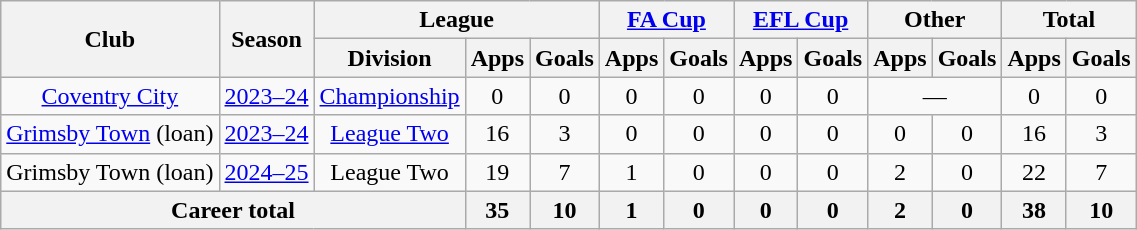<table class="wikitable" style="text-align: center;">
<tr>
<th rowspan="2">Club</th>
<th rowspan="2">Season</th>
<th colspan="3">League</th>
<th colspan="2"><a href='#'>FA Cup</a></th>
<th colspan="2"><a href='#'>EFL Cup</a></th>
<th colspan="2">Other</th>
<th colspan="2">Total</th>
</tr>
<tr>
<th>Division</th>
<th>Apps</th>
<th>Goals</th>
<th>Apps</th>
<th>Goals</th>
<th>Apps</th>
<th>Goals</th>
<th>Apps</th>
<th>Goals</th>
<th>Apps</th>
<th>Goals</th>
</tr>
<tr>
<td><a href='#'>Coventry City</a></td>
<td><a href='#'>2023–24</a></td>
<td><a href='#'>Championship</a></td>
<td>0</td>
<td>0</td>
<td>0</td>
<td>0</td>
<td>0</td>
<td>0</td>
<td colspan="2">—</td>
<td>0</td>
<td>0</td>
</tr>
<tr>
<td><a href='#'>Grimsby Town</a> (loan)</td>
<td><a href='#'>2023–24</a></td>
<td><a href='#'>League Two</a></td>
<td>16</td>
<td>3</td>
<td>0</td>
<td>0</td>
<td>0</td>
<td>0</td>
<td>0</td>
<td>0</td>
<td>16</td>
<td>3</td>
</tr>
<tr>
<td>Grimsby Town (loan)</td>
<td><a href='#'>2024–25</a></td>
<td>League Two</td>
<td>19</td>
<td>7</td>
<td>1</td>
<td>0</td>
<td>0</td>
<td>0</td>
<td>2</td>
<td>0</td>
<td>22</td>
<td>7</td>
</tr>
<tr>
<th colspan="3">Career total</th>
<th>35</th>
<th>10</th>
<th>1</th>
<th>0</th>
<th>0</th>
<th>0</th>
<th>2</th>
<th>0</th>
<th>38</th>
<th>10</th>
</tr>
</table>
